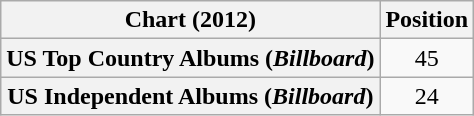<table class="wikitable sortable plainrowheaders" style="text-align:center">
<tr>
<th scope="col">Chart (2012)</th>
<th scope="col">Position</th>
</tr>
<tr>
<th scope="row">US Top Country Albums (<em>Billboard</em>)</th>
<td>45</td>
</tr>
<tr>
<th scope="row">US Independent Albums (<em>Billboard</em>)</th>
<td>24</td>
</tr>
</table>
